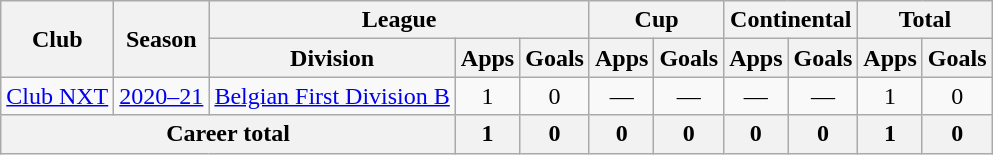<table class=wikitable style=text-align:center>
<tr>
<th rowspan=2>Club</th>
<th rowspan=2>Season</th>
<th colspan=3>League</th>
<th colspan=2>Cup</th>
<th colspan=2>Continental</th>
<th colspan=2>Total</th>
</tr>
<tr>
<th>Division</th>
<th>Apps</th>
<th>Goals</th>
<th>Apps</th>
<th>Goals</th>
<th>Apps</th>
<th>Goals</th>
<th>Apps</th>
<th>Goals</th>
</tr>
<tr>
<td rowspan=1><a href='#'>Club NXT</a></td>
<td><a href='#'>2020–21</a></td>
<td><a href='#'>Belgian First Division B</a></td>
<td>1</td>
<td>0</td>
<td>—</td>
<td>—</td>
<td>—</td>
<td>—</td>
<td>1</td>
<td>0</td>
</tr>
<tr>
<th colspan=3>Career total</th>
<th>1</th>
<th>0</th>
<th>0</th>
<th>0</th>
<th>0</th>
<th>0</th>
<th>1</th>
<th>0</th>
</tr>
</table>
